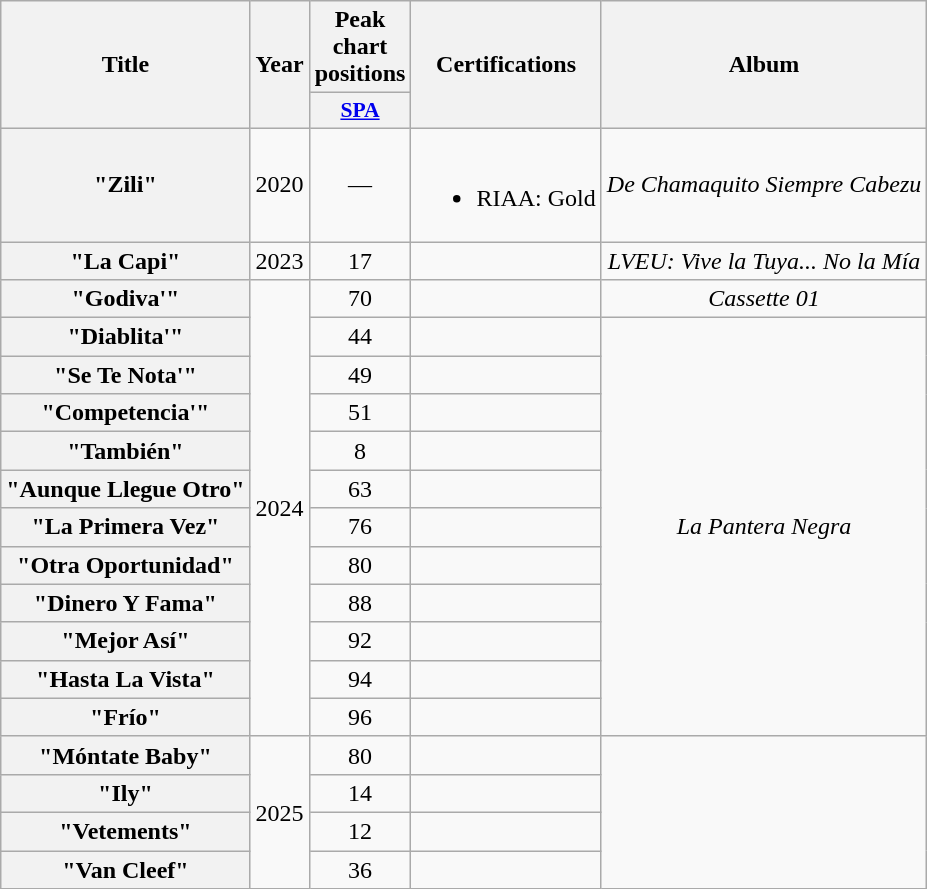<table class="wikitable plainrowheaders" style="text-align:center;">
<tr>
<th scope="col" rowspan="2">Title</th>
<th scope="col" rowspan="2">Year</th>
<th scope="col" colspan="1">Peak chart positions</th>
<th scope="col" rowspan="2">Certifications</th>
<th scope="col" rowspan="2">Album</th>
</tr>
<tr>
<th scope="col" style="width:3em;font-size:90%;"><a href='#'>SPA</a><br></th>
</tr>
<tr>
<th scope="row">"Zili"<br></th>
<td>2020</td>
<td>—</td>
<td><br><ul><li>RIAA: Gold </li></ul></td>
<td><em>De Chamaquito Siempre Cabezu</em></td>
</tr>
<tr>
<th scope="row">"La Capi"</th>
<td>2023</td>
<td>17</td>
<td></td>
<td><em>LVEU: Vive la Tuya... No la Mía</em></td>
</tr>
<tr>
<th scope="row">"Godiva'"<br></th>
<td rowspan=12>2024</td>
<td>70</td>
<td></td>
<td><em>Cassette 01</em></td>
</tr>
<tr>
<th scope="row">"Diablita'"<br></th>
<td>44</td>
<td></td>
<td rowspan=11><em>La Pantera Negra</em></td>
</tr>
<tr>
<th scope="row">"Se Te Nota'"<br></th>
<td>49</td>
<td></td>
</tr>
<tr>
<th scope="row">"Competencia'"</th>
<td>51</td>
<td></td>
</tr>
<tr>
<th scope="row">"También"</th>
<td>8</td>
<td></td>
</tr>
<tr>
<th scope="row">"Aunque Llegue Otro"<br></th>
<td>63</td>
<td></td>
</tr>
<tr>
<th scope="row">"La Primera Vez"<br></th>
<td>76</td>
<td></td>
</tr>
<tr>
<th scope="row">"Otra Oportunidad"</th>
<td>80</td>
<td></td>
</tr>
<tr>
<th scope="row">"Dinero Y Fama" <br></th>
<td>88</td>
<td></td>
</tr>
<tr>
<th scope="row">"Mejor Así"</th>
<td>92</td>
<td></td>
</tr>
<tr>
<th scope="row">"Hasta La Vista"</th>
<td>94</td>
<td></td>
</tr>
<tr>
<th scope="row">"Frío"</th>
<td>96</td>
<td></td>
</tr>
<tr>
<th scope="row">"Móntate Baby" <br></th>
<td rowspan=4>2025</td>
<td>80</td>
<td></td>
</tr>
<tr>
<th scope="row">"Ily" <br></th>
<td>14</td>
<td></td>
</tr>
<tr>
<th scope="row">"Vetements" <br></th>
<td>12</td>
<td></td>
</tr>
<tr>
<th scope="row">"Van Cleef" <br></th>
<td>36</td>
<td></td>
</tr>
</table>
